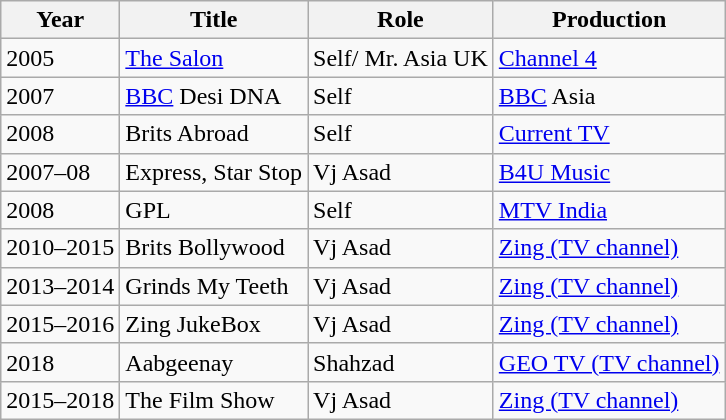<table class="wikitable">
<tr>
<th>Year</th>
<th>Title</th>
<th>Role</th>
<th>Production</th>
</tr>
<tr>
<td>2005</td>
<td><a href='#'>The Salon</a></td>
<td>Self/ Mr. Asia UK</td>
<td><a href='#'>Channel 4</a></td>
</tr>
<tr>
<td>2007</td>
<td><a href='#'>BBC</a> Desi DNA</td>
<td>Self</td>
<td><a href='#'>BBC</a> Asia</td>
</tr>
<tr>
<td>2008</td>
<td>Brits Abroad</td>
<td>Self</td>
<td><a href='#'>Current TV</a></td>
</tr>
<tr>
<td>2007–08</td>
<td>Express, Star Stop</td>
<td>Vj Asad</td>
<td><a href='#'>B4U Music</a></td>
</tr>
<tr>
<td>2008</td>
<td>GPL</td>
<td>Self</td>
<td><a href='#'>MTV India</a></td>
</tr>
<tr>
<td>2010–2015</td>
<td>Brits Bollywood</td>
<td>Vj Asad</td>
<td><a href='#'>Zing (TV channel)</a></td>
</tr>
<tr>
<td>2013–2014</td>
<td>Grinds My Teeth</td>
<td>Vj Asad</td>
<td><a href='#'>Zing (TV channel)</a></td>
</tr>
<tr>
<td>2015–2016</td>
<td>Zing JukeBox</td>
<td>Vj Asad</td>
<td><a href='#'>Zing (TV channel)</a></td>
</tr>
<tr>
<td>2018</td>
<td>Aabgeenay</td>
<td>Shahzad</td>
<td><a href='#'>GEO TV (TV channel)</a></td>
</tr>
<tr>
<td>2015–2018</td>
<td>The Film Show</td>
<td>Vj Asad</td>
<td><a href='#'>Zing (TV channel)</a></td>
</tr>
</table>
